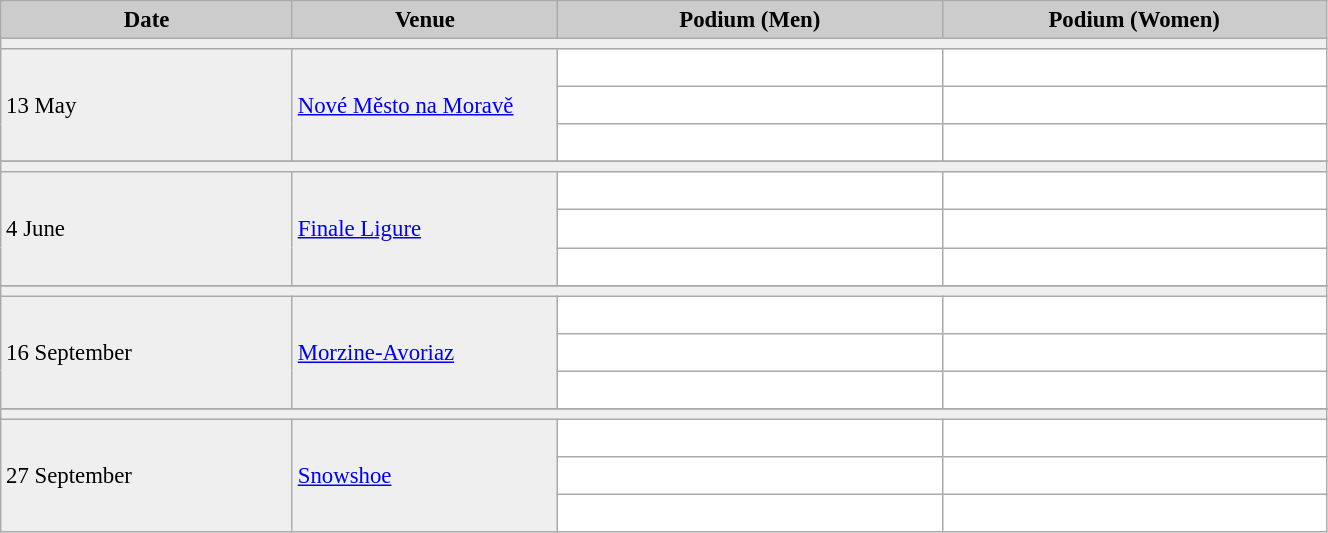<table class="wikitable" width=70% bgcolor="#f7f8ff" cellpadding="3" cellspacing="0" border="1" style="font-size: 95%; border: gray solid 1px; border-collapse: collapse;">
<tr bgcolor="#CCCCCC">
<td align="center"><strong>Date</strong></td>
<td width=20% align="center"><strong>Venue</strong></td>
<td width=29% align="center"><strong>Podium (Men)</strong></td>
<td width=29% align="center"><strong>Podium (Women)</strong></td>
</tr>
<tr bgcolor="#EFEFEF">
<td colspan=4></td>
</tr>
<tr bgcolor="#EFEFEF">
<td rowspan=3>13 May</td>
<td nowrap rowspan=3> <a href='#'>Nové Město na Moravě</a></td>
<td bgcolor="#ffffff">   </td>
<td bgcolor="#ffffff">   </td>
</tr>
<tr>
<td bgcolor="#ffffff">   </td>
<td bgcolor="#ffffff">   </td>
</tr>
<tr>
<td bgcolor="#ffffff">   </td>
<td bgcolor="#ffffff">   </td>
</tr>
<tr>
</tr>
<tr bgcolor="#EFEFEF">
<td colspan=4></td>
</tr>
<tr bgcolor="#EFEFEF">
<td rowspan=3>4 June</td>
<td rowspan=3> <a href='#'>Finale Ligure</a></td>
<td bgcolor="#ffffff">   </td>
<td bgcolor="#ffffff">   </td>
</tr>
<tr>
<td bgcolor="#ffffff">   </td>
<td bgcolor="#ffffff">   </td>
</tr>
<tr>
<td bgcolor="#ffffff">   </td>
<td bgcolor="#ffffff">   </td>
</tr>
<tr>
</tr>
<tr bgcolor="#EFEFEF">
<td colspan=4></td>
</tr>
<tr bgcolor="#EFEFEF">
<td rowspan=3>16 September</td>
<td rowspan=3> <a href='#'>Morzine-Avoriaz</a></td>
<td bgcolor="#ffffff">   </td>
<td bgcolor="#ffffff">   </td>
</tr>
<tr>
<td bgcolor="#ffffff">   </td>
<td bgcolor="#ffffff">   </td>
</tr>
<tr>
<td bgcolor="#ffffff">   </td>
<td bgcolor="#ffffff">   </td>
</tr>
<tr>
</tr>
<tr bgcolor="#EFEFEF">
<td colspan=4></td>
</tr>
<tr bgcolor="#EFEFEF">
<td rowspan=3>27 September</td>
<td rowspan=3> <a href='#'>Snowshoe</a></td>
<td bgcolor="#ffffff">   </td>
<td bgcolor="#ffffff">   </td>
</tr>
<tr>
<td bgcolor="#ffffff">   </td>
<td bgcolor="#ffffff">   </td>
</tr>
<tr>
<td bgcolor="#ffffff">   </td>
<td bgcolor="#ffffff">   </td>
</tr>
</table>
